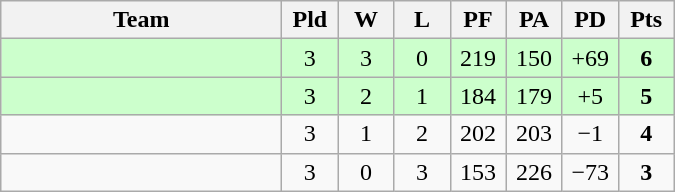<table class=wikitable style="text-align:center">
<tr>
<th width=180>Team</th>
<th width=30>Pld</th>
<th width=30>W</th>
<th width=30>L</th>
<th width=30>PF</th>
<th width=30>PA</th>
<th width=30>PD</th>
<th width=30>Pts</th>
</tr>
<tr align=center bgcolor="#ccffcc">
<td align=left></td>
<td>3</td>
<td>3</td>
<td>0</td>
<td>219</td>
<td>150</td>
<td>+69</td>
<td><strong>6</strong></td>
</tr>
<tr align=center bgcolor="#ccffcc">
<td align=left></td>
<td>3</td>
<td>2</td>
<td>1</td>
<td>184</td>
<td>179</td>
<td>+5</td>
<td><strong>5</strong></td>
</tr>
<tr align=center>
<td align=left></td>
<td>3</td>
<td>1</td>
<td>2</td>
<td>202</td>
<td>203</td>
<td>−1</td>
<td><strong>4</strong></td>
</tr>
<tr align=center>
<td align=left></td>
<td>3</td>
<td>0</td>
<td>3</td>
<td>153</td>
<td>226</td>
<td>−73</td>
<td><strong>3</strong></td>
</tr>
</table>
